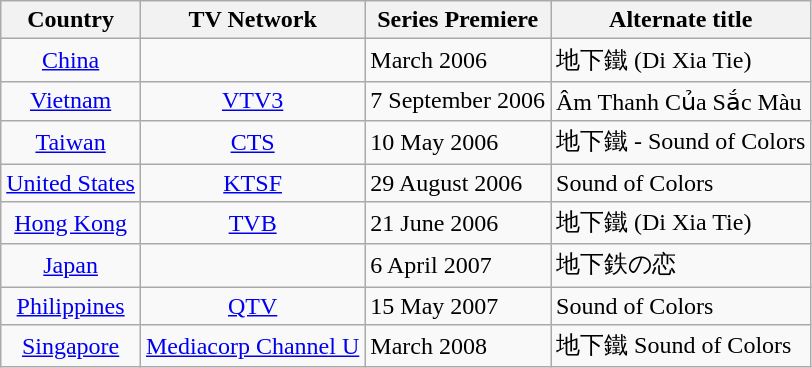<table class="wikitable">
<tr>
<th>Country</th>
<th>TV Network</th>
<th>Series Premiere</th>
<th>Alternate title</th>
</tr>
<tr>
<td align=center><a href='#'>China</a></td>
<td align=center></td>
<td>March 2006</td>
<td>地下鐵 (Di Xia Tie)</td>
</tr>
<tr>
<td align=center><a href='#'>Vietnam</a></td>
<td align=center><a href='#'>VTV3</a></td>
<td>7 September 2006</td>
<td>Âm Thanh Của Sắc Màu</td>
</tr>
<tr>
<td align=center><a href='#'>Taiwan</a></td>
<td align=center><a href='#'>CTS</a></td>
<td>10 May 2006</td>
<td>地下鐵 - Sound of Colors</td>
</tr>
<tr>
<td align=center><a href='#'>United States</a></td>
<td align=center><a href='#'>KTSF</a></td>
<td>29 August 2006</td>
<td>Sound of Colors</td>
</tr>
<tr>
<td align=center><a href='#'>Hong Kong</a></td>
<td align=center><a href='#'>TVB</a></td>
<td>21 June 2006</td>
<td>地下鐵 (Di Xia Tie)</td>
</tr>
<tr>
<td align=center><a href='#'>Japan</a></td>
<td align=center></td>
<td>6 April 2007</td>
<td>地下鉄の恋</td>
</tr>
<tr>
<td align=center><a href='#'>Philippines</a></td>
<td align=center><a href='#'>QTV</a></td>
<td>15 May 2007</td>
<td>Sound of Colors</td>
</tr>
<tr>
<td align=center><a href='#'>Singapore</a></td>
<td align=center><a href='#'>Mediacorp Channel U</a></td>
<td>March 2008</td>
<td>地下鐵 Sound of Colors</td>
</tr>
</table>
